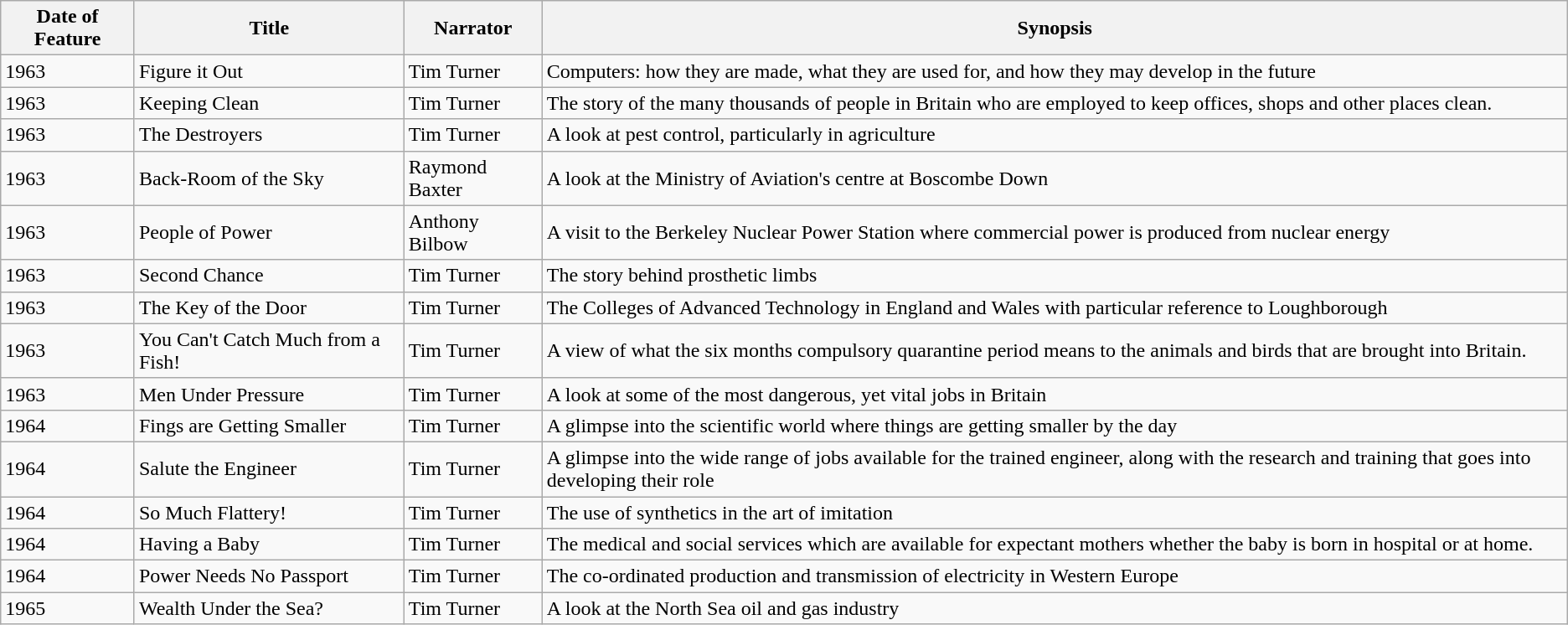<table class="wikitable">
<tr>
<th>Date of Feature</th>
<th>Title</th>
<th>Narrator</th>
<th>Synopsis</th>
</tr>
<tr>
<td>1963</td>
<td>Figure it Out</td>
<td>Tim Turner</td>
<td>Computers: how they are made, what they are used for, and how they may develop in the future</td>
</tr>
<tr>
<td>1963</td>
<td>Keeping Clean</td>
<td>Tim Turner</td>
<td>The story of the many thousands of people in Britain who are employed to keep offices, shops and other places clean.</td>
</tr>
<tr>
<td>1963</td>
<td>The Destroyers</td>
<td>Tim Turner</td>
<td>A look at pest control, particularly in agriculture</td>
</tr>
<tr>
<td>1963</td>
<td>Back-Room of the Sky</td>
<td>Raymond Baxter</td>
<td>A look at the Ministry of Aviation's centre at Boscombe Down</td>
</tr>
<tr>
<td>1963</td>
<td>People of Power</td>
<td>Anthony Bilbow</td>
<td>A visit to the Berkeley Nuclear Power Station where commercial power is produced from nuclear energy</td>
</tr>
<tr>
<td>1963</td>
<td>Second Chance</td>
<td>Tim Turner</td>
<td>The story behind prosthetic limbs</td>
</tr>
<tr>
<td>1963</td>
<td>The Key of the Door</td>
<td>Tim Turner</td>
<td>The Colleges of Advanced Technology in England and Wales with particular reference to Loughborough</td>
</tr>
<tr>
<td>1963</td>
<td>You Can't Catch Much from a Fish!</td>
<td>Tim Turner</td>
<td>A view of what the six months compulsory quarantine period means to the animals and birds that are brought into Britain.</td>
</tr>
<tr>
<td>1963</td>
<td>Men Under Pressure</td>
<td>Tim Turner</td>
<td>A look at some of the most dangerous, yet vital jobs in Britain</td>
</tr>
<tr>
<td>1964</td>
<td>Fings are Getting Smaller</td>
<td>Tim Turner</td>
<td>A glimpse into the scientific world where things are getting smaller by the day</td>
</tr>
<tr>
<td>1964</td>
<td>Salute the Engineer</td>
<td>Tim Turner</td>
<td>A glimpse into the wide range of jobs available for the trained engineer, along with the research and training that goes into developing their role</td>
</tr>
<tr>
<td>1964</td>
<td>So Much Flattery!</td>
<td>Tim Turner</td>
<td>The use of synthetics in the art of imitation</td>
</tr>
<tr>
<td>1964</td>
<td>Having a Baby</td>
<td>Tim Turner</td>
<td>The medical and social services which are available for expectant mothers whether the baby is born in hospital or at home.</td>
</tr>
<tr>
<td>1964</td>
<td>Power Needs No Passport</td>
<td>Tim Turner</td>
<td>The co-ordinated production and transmission of electricity in Western Europe</td>
</tr>
<tr>
<td>1965</td>
<td>Wealth Under the Sea?</td>
<td>Tim Turner</td>
<td>A look at the North Sea oil and gas industry</td>
</tr>
</table>
